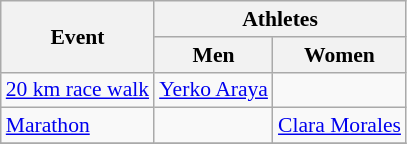<table class=wikitable style="font-size:90%">
<tr>
<th rowspan=2>Event</th>
<th colspan=2>Athletes</th>
</tr>
<tr>
<th>Men</th>
<th>Women</th>
</tr>
<tr>
<td><a href='#'>20 km race walk</a></td>
<td><a href='#'>Yerko Araya</a></td>
<td></td>
</tr>
<tr>
<td><a href='#'>Marathon</a></td>
<td></td>
<td><a href='#'>Clara Morales</a></td>
</tr>
<tr>
</tr>
</table>
